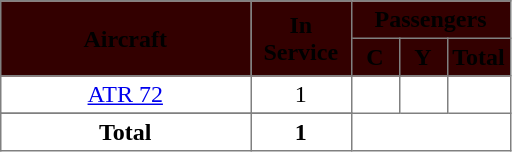<table class="toccolours" border="1" cellpadding="3" style="border-collapse:collapse;text-align:center;margin: 1em auto;">
<tr bgcolor=#330000>
<th rowspan="2" style="width:160px;"><span>Aircraft</span></th>
<th rowspan="2" style="width:60px;"><span>In Service</span></th>
<th colspan="3" class="unsortable"><span>Passengers</span></th>
</tr>
<tr style="background:#330000;">
<th style="width:25px;"><abbr><span>C</span></abbr></th>
<th style="width:25px;"><abbr><span>Y</span></abbr></th>
<th style="width:25px;"><abbr><span>Total</span></abbr></th>
</tr>
<tr>
<td><a href='#'>ATR 72</a></td>
<td align=center>1</td>
<td></td>
<td></td>
<td></td>
</tr>
<tr>
</tr>
<tr>
<th>Total</th>
<th>1</th>
</tr>
</table>
